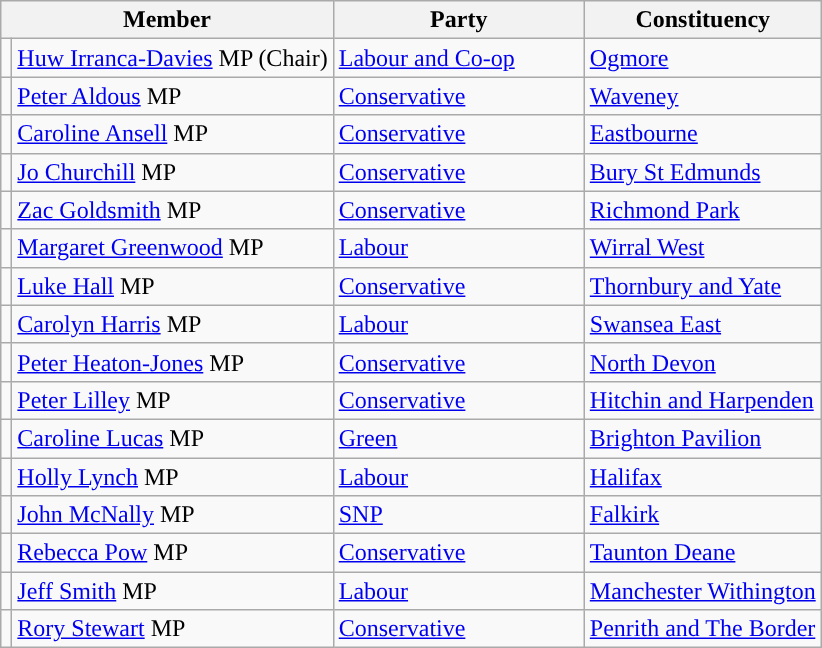<table class="wikitable">
<tr>
<th colspan="2" valign="top" width="160px">Member</th>
<th valign="top" width="160px">Party</th>
<th valign="top">Constituency</th>
</tr>
<tr>
<td style="color:inherit;background:"></td>
<td><a href='#'>Huw Irranca-Davies</a> MP (Chair)</td>
<td><a href='#'>Labour and Co-op</a></td>
<td><a href='#'>Ogmore</a></td>
</tr>
<tr>
<td style="color:inherit;background:"></td>
<td><a href='#'>Peter Aldous</a> MP</td>
<td><a href='#'>Conservative</a></td>
<td><a href='#'>Waveney</a></td>
</tr>
<tr>
<td style="color:inherit;background:"></td>
<td><a href='#'>Caroline Ansell</a> MP</td>
<td><a href='#'>Conservative</a></td>
<td><a href='#'>Eastbourne</a></td>
</tr>
<tr>
<td style="color:inherit;background:"></td>
<td><a href='#'>Jo Churchill</a> MP</td>
<td><a href='#'>Conservative</a></td>
<td><a href='#'>Bury St Edmunds</a></td>
</tr>
<tr>
<td style="color:inherit;background:"></td>
<td><a href='#'>Zac Goldsmith</a> MP</td>
<td><a href='#'>Conservative</a></td>
<td><a href='#'>Richmond Park</a></td>
</tr>
<tr>
<td style="color:inherit;background:"></td>
<td><a href='#'>Margaret Greenwood</a> MP</td>
<td><a href='#'>Labour</a></td>
<td><a href='#'>Wirral West</a></td>
</tr>
<tr>
<td style="color:inherit;background:"></td>
<td><a href='#'>Luke Hall</a> MP</td>
<td><a href='#'>Conservative</a></td>
<td><a href='#'>Thornbury and Yate</a></td>
</tr>
<tr>
<td style="color:inherit;background:"></td>
<td><a href='#'>Carolyn Harris</a> MP</td>
<td><a href='#'>Labour</a></td>
<td><a href='#'>Swansea East</a></td>
</tr>
<tr>
<td style="color:inherit;background:"></td>
<td><a href='#'>Peter Heaton-Jones</a> MP</td>
<td><a href='#'>Conservative</a></td>
<td><a href='#'>North Devon</a></td>
</tr>
<tr>
<td style="color:inherit;background:"></td>
<td><a href='#'>Peter Lilley</a> MP</td>
<td><a href='#'>Conservative</a></td>
<td><a href='#'>Hitchin and Harpenden</a></td>
</tr>
<tr>
<td style="color:inherit;background:"></td>
<td><a href='#'>Caroline Lucas</a> MP</td>
<td><a href='#'>Green</a></td>
<td><a href='#'>Brighton Pavilion</a></td>
</tr>
<tr>
<td style="color:inherit;background:"></td>
<td><a href='#'>Holly Lynch</a> MP</td>
<td><a href='#'>Labour</a></td>
<td><a href='#'>Halifax</a></td>
</tr>
<tr>
<td style="color:inherit;background:"></td>
<td><a href='#'>John McNally</a> MP</td>
<td><a href='#'>SNP</a></td>
<td><a href='#'>Falkirk</a></td>
</tr>
<tr>
<td style="color:inherit;background:"></td>
<td><a href='#'>Rebecca Pow</a> MP</td>
<td><a href='#'>Conservative</a></td>
<td><a href='#'>Taunton Deane</a></td>
</tr>
<tr>
<td style="color:inherit;background:"></td>
<td><a href='#'>Jeff Smith</a> MP</td>
<td><a href='#'>Labour</a></td>
<td><a href='#'>Manchester Withington</a></td>
</tr>
<tr>
<td style="color:inherit;background:"></td>
<td><a href='#'>Rory Stewart</a> MP</td>
<td><a href='#'>Conservative</a></td>
<td><a href='#'>Penrith and The Border</a></td>
</tr>
</table>
